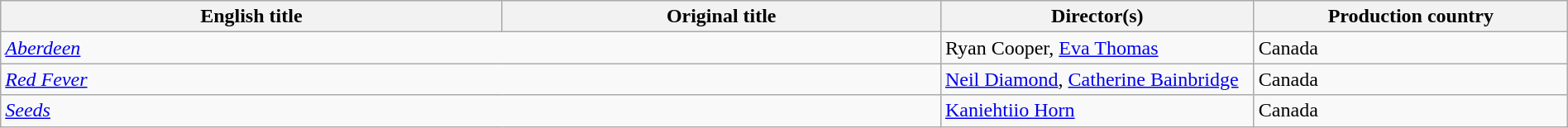<table class="wikitable" width=100%>
<tr>
<th scope="col" width="32%">English title</th>
<th scope="col" width="28%">Original title</th>
<th scope="col" width="20%">Director(s)</th>
<th scope="col" width="20%">Production country</th>
</tr>
<tr>
<td colspan=2><em><a href='#'>Aberdeen</a></em></td>
<td>Ryan Cooper, <a href='#'>Eva Thomas</a></td>
<td>Canada</td>
</tr>
<tr>
<td colspan=2><em><a href='#'>Red Fever</a></em></td>
<td><a href='#'>Neil Diamond</a>, <a href='#'>Catherine Bainbridge</a></td>
<td>Canada</td>
</tr>
<tr>
<td colspan=2><em><a href='#'>Seeds</a></em></td>
<td><a href='#'>Kaniehtiio Horn</a></td>
<td>Canada</td>
</tr>
</table>
